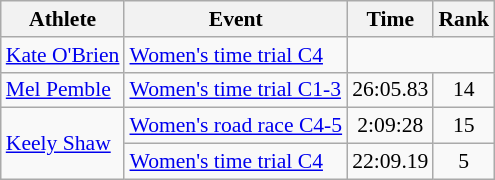<table class=wikitable style=font-size:90%;text-align:center>
<tr>
<th>Athlete</th>
<th>Event</th>
<th>Time</th>
<th>Rank</th>
</tr>
<tr align=center>
<td align=left><a href='#'>Kate O'Brien</a></td>
<td align=left><a href='#'>Women's time trial C4</a></td>
<td colspan="2"></td>
</tr>
<tr align=center>
<td align=left><a href='#'>Mel Pemble</a></td>
<td align=left><a href='#'>Women's time trial C1-3</a></td>
<td>26:05.83</td>
<td>14</td>
</tr>
<tr align=center>
<td align=left rowspan=2><a href='#'>Keely Shaw</a></td>
<td align=left><a href='#'>Women's road race C4-5</a></td>
<td>2:09:28</td>
<td>15</td>
</tr>
<tr align=center>
<td align=left><a href='#'>Women's time trial C4</a></td>
<td>22:09.19</td>
<td>5</td>
</tr>
</table>
